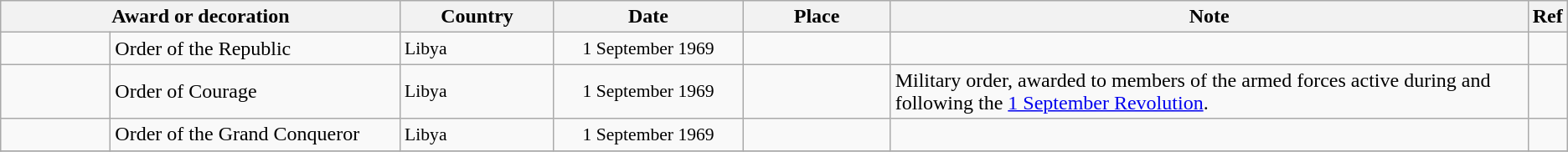<table class="wikitable" style="text-align:left;">
<tr ->
<th colspan=2 width="490px">Award or decoration</th>
<th width="110px">Country</th>
<th width="110px">Date</th>
<th width="110px">Place</th>
<th width="500px">Note</th>
<th>Ref</th>
</tr>
<tr>
<td width="80px"></td>
<td style="font-size:100%;">Order of the Republic</td>
<td style="width:8em; font-size:90%;"> Libya</td>
<td align="center" style="width:10em; font-size:90%;">1 September 1969</td>
<td align="center" style="font-size:100%;"></td>
<td style="font-size:100%;"></td>
<td style="font-size:100%;"></td>
</tr>
<tr>
<td width="80px"></td>
<td style="font-size:100%;">Order of Courage</td>
<td style="width:8em; font-size:90%;"> Libya</td>
<td align="center" style="width:10em; font-size:90%;">1 September 1969</td>
<td align="center" style="font-size:100%;"></td>
<td style="font-size:100%;">Military order, awarded to members of the armed forces active during and following the <a href='#'>1 September Revolution</a>.</td>
<td style="font-size:100%;"></td>
</tr>
<tr>
<td width="80px"></td>
<td style="font-size:100%;">Order of the Grand Conqueror</td>
<td style="width:8em; font-size:90%;"> Libya</td>
<td align="center" style="width:10em; font-size:90%;">1 September 1969</td>
<td align="center" style="font-size:100%;"></td>
<td style="font-size:100%;"></td>
<td style="font-size:100%;"></td>
</tr>
<tr>
</tr>
</table>
